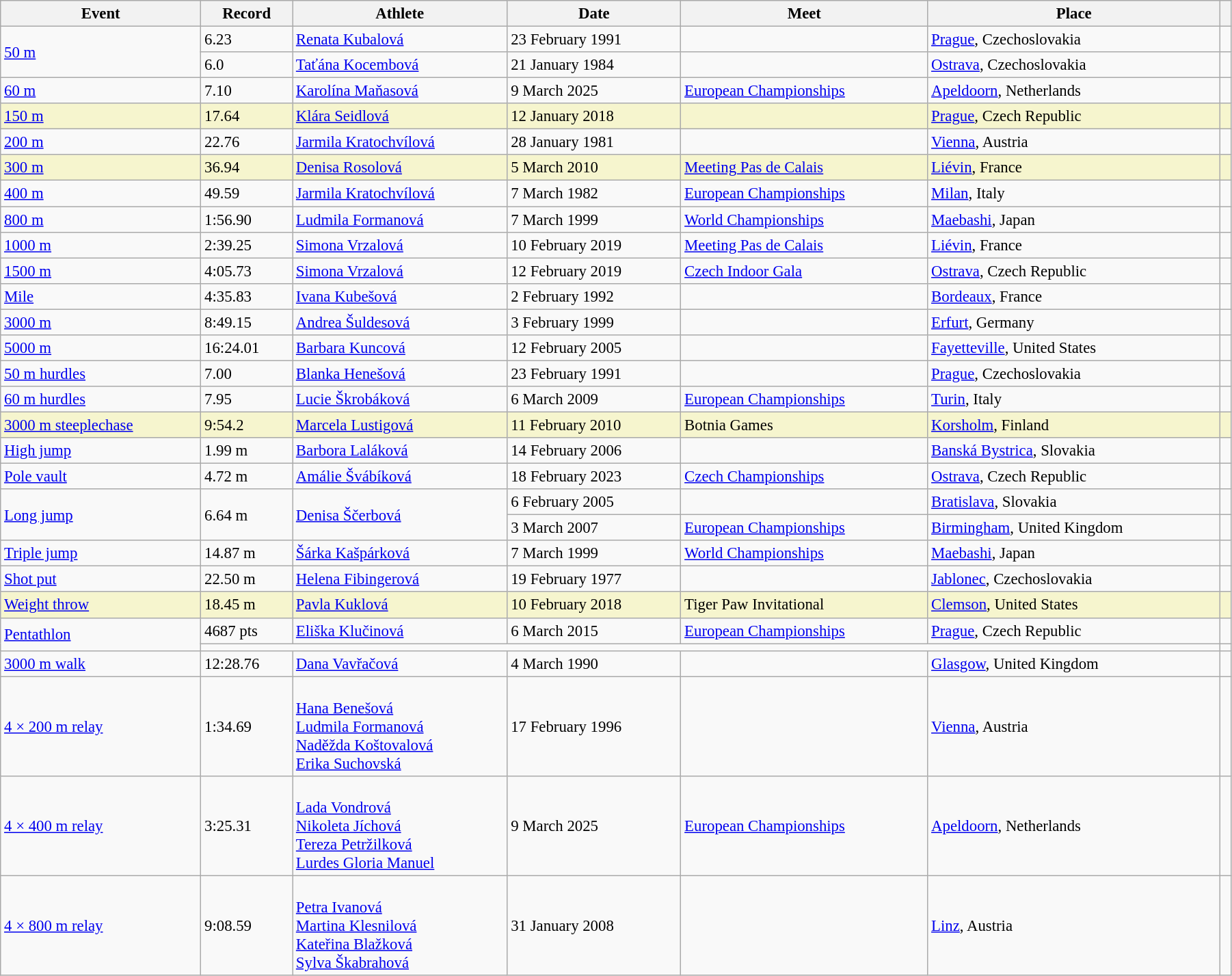<table class="wikitable" style="font-size:95%; width: 95%;">
<tr>
<th>Event</th>
<th>Record</th>
<th>Athlete</th>
<th>Date</th>
<th>Meet</th>
<th>Place</th>
<th></th>
</tr>
<tr>
<td rowspan=2><a href='#'>50 m</a></td>
<td>6.23</td>
<td><a href='#'>Renata Kubalová</a></td>
<td>23 February 1991</td>
<td></td>
<td><a href='#'>Prague</a>, Czechoslovakia</td>
<td></td>
</tr>
<tr>
<td>6.0 </td>
<td><a href='#'>Taťána Kocembová</a></td>
<td>21 January 1984</td>
<td></td>
<td><a href='#'>Ostrava</a>, Czechoslovakia</td>
<td></td>
</tr>
<tr>
<td><a href='#'>60 m</a></td>
<td>7.10</td>
<td><a href='#'>Karolína Maňasová</a></td>
<td>9 March 2025</td>
<td><a href='#'>European Championships</a></td>
<td><a href='#'>Apeldoorn</a>, Netherlands</td>
<td></td>
</tr>
<tr style="background:#f6F5CE;">
<td><a href='#'>150 m</a></td>
<td>17.64</td>
<td><a href='#'>Klára Seidlová</a></td>
<td>12 January 2018</td>
<td></td>
<td><a href='#'>Prague</a>, Czech Republic</td>
<td></td>
</tr>
<tr>
<td><a href='#'>200 m</a></td>
<td>22.76</td>
<td><a href='#'>Jarmila Kratochvílová</a></td>
<td>28 January 1981</td>
<td></td>
<td><a href='#'>Vienna</a>, Austria</td>
<td></td>
</tr>
<tr style="background:#f6F5CE;">
<td><a href='#'>300 m</a></td>
<td>36.94</td>
<td><a href='#'>Denisa Rosolová</a></td>
<td>5 March 2010</td>
<td><a href='#'>Meeting Pas de Calais</a></td>
<td><a href='#'>Liévin</a>, France</td>
<td></td>
</tr>
<tr>
<td><a href='#'>400 m</a></td>
<td>49.59</td>
<td><a href='#'>Jarmila Kratochvílová</a></td>
<td>7 March 1982</td>
<td><a href='#'>European Championships</a></td>
<td><a href='#'>Milan</a>, Italy</td>
<td></td>
</tr>
<tr>
<td><a href='#'>800 m</a></td>
<td>1:56.90</td>
<td><a href='#'>Ludmila Formanová</a></td>
<td>7 March 1999</td>
<td><a href='#'>World Championships</a></td>
<td><a href='#'>Maebashi</a>, Japan</td>
<td></td>
</tr>
<tr>
<td><a href='#'>1000 m</a></td>
<td>2:39.25</td>
<td><a href='#'>Simona Vrzalová</a></td>
<td>10 February 2019</td>
<td><a href='#'>Meeting Pas de Calais</a></td>
<td><a href='#'>Liévin</a>, France</td>
<td></td>
</tr>
<tr>
<td><a href='#'>1500 m</a></td>
<td>4:05.73</td>
<td><a href='#'>Simona Vrzalová</a></td>
<td>12 February 2019</td>
<td><a href='#'>Czech Indoor Gala</a></td>
<td><a href='#'>Ostrava</a>, Czech Republic</td>
<td></td>
</tr>
<tr>
<td><a href='#'>Mile</a></td>
<td>4:35.83</td>
<td><a href='#'>Ivana Kubešová</a></td>
<td>2 February 1992</td>
<td></td>
<td><a href='#'>Bordeaux</a>, France</td>
<td></td>
</tr>
<tr>
<td><a href='#'>3000 m</a></td>
<td>8:49.15</td>
<td><a href='#'>Andrea Šuldesová</a></td>
<td>3 February 1999</td>
<td></td>
<td><a href='#'>Erfurt</a>, Germany</td>
<td></td>
</tr>
<tr>
<td><a href='#'>5000 m</a></td>
<td>16:24.01</td>
<td><a href='#'>Barbara Kuncová</a></td>
<td>12 February 2005</td>
<td></td>
<td><a href='#'>Fayetteville</a>, United States</td>
<td></td>
</tr>
<tr>
<td><a href='#'>50 m hurdles</a></td>
<td>7.00</td>
<td><a href='#'>Blanka Henešová</a></td>
<td>23 February 1991</td>
<td></td>
<td><a href='#'>Prague</a>, Czechoslovakia</td>
<td></td>
</tr>
<tr>
<td><a href='#'>60 m hurdles</a></td>
<td>7.95</td>
<td><a href='#'>Lucie Škrobáková</a></td>
<td>6 March 2009</td>
<td><a href='#'>European Championships</a></td>
<td><a href='#'>Turin</a>, Italy</td>
<td></td>
</tr>
<tr style="background:#f6F5CE;">
<td><a href='#'>3000 m steeplechase</a></td>
<td>9:54.2 </td>
<td><a href='#'>Marcela Lustigová</a></td>
<td>11 February 2010</td>
<td>Botnia Games</td>
<td><a href='#'>Korsholm</a>, Finland</td>
<td></td>
</tr>
<tr>
<td><a href='#'>High jump</a></td>
<td>1.99 m</td>
<td><a href='#'>Barbora Laláková</a></td>
<td>14 February 2006</td>
<td></td>
<td><a href='#'>Banská Bystrica</a>, Slovakia</td>
<td></td>
</tr>
<tr>
<td><a href='#'>Pole vault</a></td>
<td>4.72 m</td>
<td><a href='#'>Amálie Švábíková</a></td>
<td>18 February 2023</td>
<td><a href='#'>Czech Championships</a></td>
<td><a href='#'>Ostrava</a>, Czech Republic</td>
<td></td>
</tr>
<tr>
<td rowspan=2><a href='#'>Long jump</a></td>
<td rowspan=2>6.64 m</td>
<td rowspan=2><a href='#'>Denisa Ščerbová</a></td>
<td>6 February 2005</td>
<td></td>
<td><a href='#'>Bratislava</a>, Slovakia</td>
<td></td>
</tr>
<tr>
<td>3 March 2007</td>
<td><a href='#'>European Championships</a></td>
<td><a href='#'>Birmingham</a>, United Kingdom</td>
<td></td>
</tr>
<tr>
<td><a href='#'>Triple jump</a></td>
<td>14.87 m</td>
<td><a href='#'>Šárka Kašpárková</a></td>
<td>7 March 1999</td>
<td><a href='#'>World Championships</a></td>
<td><a href='#'>Maebashi</a>, Japan</td>
<td></td>
</tr>
<tr>
<td><a href='#'>Shot put</a></td>
<td>22.50 m</td>
<td><a href='#'>Helena Fibingerová</a></td>
<td>19 February 1977</td>
<td></td>
<td><a href='#'>Jablonec</a>, Czechoslovakia</td>
<td></td>
</tr>
<tr style="background:#f6F5CE;">
<td><a href='#'>Weight throw</a></td>
<td>18.45 m</td>
<td><a href='#'>Pavla Kuklová</a></td>
<td>10 February 2018</td>
<td>Tiger Paw Invitational</td>
<td><a href='#'>Clemson</a>, United States</td>
<td></td>
</tr>
<tr>
<td rowspan=2><a href='#'>Pentathlon</a></td>
<td>4687 pts</td>
<td><a href='#'>Eliška Klučinová</a></td>
<td>6 March 2015</td>
<td><a href='#'>European Championships</a></td>
<td><a href='#'>Prague</a>, Czech Republic</td>
<td></td>
</tr>
<tr>
<td colspan=5></td>
<td></td>
</tr>
<tr>
<td><a href='#'>3000 m walk</a></td>
<td>12:28.76</td>
<td><a href='#'>Dana Vavřačová</a></td>
<td>4 March 1990</td>
<td></td>
<td><a href='#'>Glasgow</a>, United Kingdom</td>
<td></td>
</tr>
<tr>
<td><a href='#'>4 × 200 m relay</a></td>
<td>1:34.69</td>
<td><br><a href='#'>Hana Benešová</a><br><a href='#'>Ludmila Formanová</a><br><a href='#'>Naděžda Koštovalová</a><br><a href='#'>Erika Suchovská</a></td>
<td>17 February 1996</td>
<td></td>
<td><a href='#'>Vienna</a>, Austria</td>
<td></td>
</tr>
<tr>
<td><a href='#'>4 × 400 m relay</a></td>
<td>3:25.31</td>
<td><br><a href='#'>Lada Vondrová</a><br><a href='#'>Nikoleta Jíchová</a><br><a href='#'>Tereza Petržilková</a><br><a href='#'>Lurdes Gloria Manuel</a></td>
<td>9 March 2025</td>
<td><a href='#'>European Championships</a></td>
<td><a href='#'>Apeldoorn</a>, Netherlands</td>
<td></td>
</tr>
<tr>
<td><a href='#'>4 × 800 m relay</a></td>
<td>9:08.59</td>
<td><br><a href='#'>Petra Ivanová</a><br><a href='#'>Martina Klesnilová</a><br><a href='#'>Kateřina Blažková</a><br><a href='#'>Sylva Škabrahová</a></td>
<td>31 January 2008</td>
<td></td>
<td><a href='#'>Linz</a>, Austria</td>
<td></td>
</tr>
</table>
